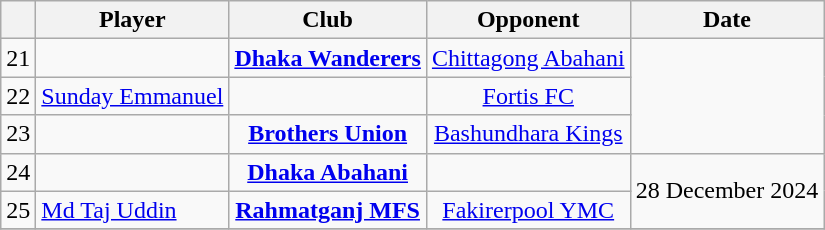<table class="wikitable" style="text-align:center">
<tr>
<th></th>
<th>Player</th>
<th>Club</th>
<th>Opponent</th>
<th>Date</th>
</tr>
<tr>
<td>21</td>
<td align="left"></td>
<td><strong><a href='#'>Dhaka Wanderers</a></strong></td>
<td><a href='#'>Chittagong Abahani</a></td>
<td rowspan="3"></td>
</tr>
<tr>
<td>22</td>
<td align="left">  <a href='#'>Sunday Emmanuel</a></td>
<td></td>
<td><a href='#'>Fortis FC</a></td>
</tr>
<tr>
<td>23</td>
<td align="left"></td>
<td><strong><a href='#'>Brothers Union</a></strong></td>
<td><a href='#'>Bashundhara Kings</a></td>
</tr>
<tr>
<td>24</td>
<td align="left"></td>
<td><strong><a href='#'>Dhaka Abahani</a></strong></td>
<td></td>
<td rowspan="2">28 December 2024</td>
</tr>
<tr>
<td>25</td>
<td align="left"> <a href='#'>Md Taj Uddin</a></td>
<td><strong><a href='#'>Rahmatganj MFS</a></strong></td>
<td><a href='#'>Fakirerpool YMC</a></td>
</tr>
<tr>
</tr>
</table>
